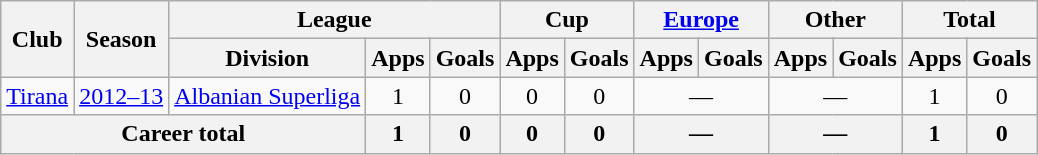<table class="wikitable" style="text-align: center;">
<tr>
<th rowspan="2">Club</th>
<th rowspan="2">Season</th>
<th colspan="3">League</th>
<th colspan="2">Cup</th>
<th colspan="2"><a href='#'>Europe</a></th>
<th colspan="2">Other</th>
<th colspan="2">Total</th>
</tr>
<tr>
<th>Division</th>
<th>Apps</th>
<th>Goals</th>
<th>Apps</th>
<th>Goals</th>
<th>Apps</th>
<th>Goals</th>
<th>Apps</th>
<th>Goals</th>
<th>Apps</th>
<th>Goals</th>
</tr>
<tr>
<td rowspan="1"><a href='#'>Tirana</a></td>
<td><a href='#'>2012–13</a></td>
<td rowspan="1"><a href='#'>Albanian Superliga</a></td>
<td>1</td>
<td>0</td>
<td>0</td>
<td>0</td>
<td colspan="2">—</td>
<td colspan="2">—</td>
<td>1</td>
<td>0</td>
</tr>
<tr>
<th colspan="3">Career total</th>
<th>1</th>
<th>0</th>
<th>0</th>
<th>0</th>
<th colspan="2">—</th>
<th colspan="2">—</th>
<th>1</th>
<th>0</th>
</tr>
</table>
